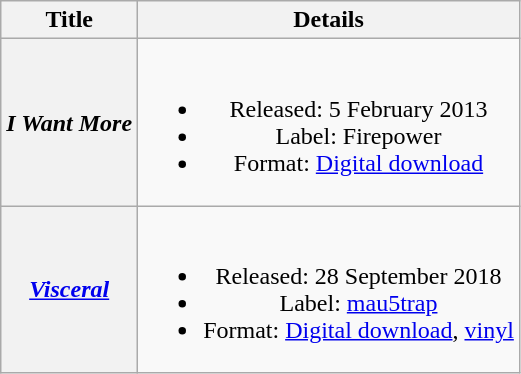<table class="wikitable plainrowheaders" style="text-align:center;">
<tr>
<th scope="col">Title</th>
<th scope="col">Details</th>
</tr>
<tr>
<th scope="row"><em>I Want More</em></th>
<td><br><ul><li>Released: 5 February 2013</li><li>Label: Firepower</li><li>Format: <a href='#'>Digital download</a></li></ul></td>
</tr>
<tr>
<th scope="row"><em><a href='#'>Visceral</a></em></th>
<td><br><ul><li>Released: 28 September 2018</li><li>Label: <a href='#'>mau5trap</a></li><li>Format: <a href='#'>Digital download</a>, <a href='#'>vinyl</a></li></ul></td>
</tr>
</table>
